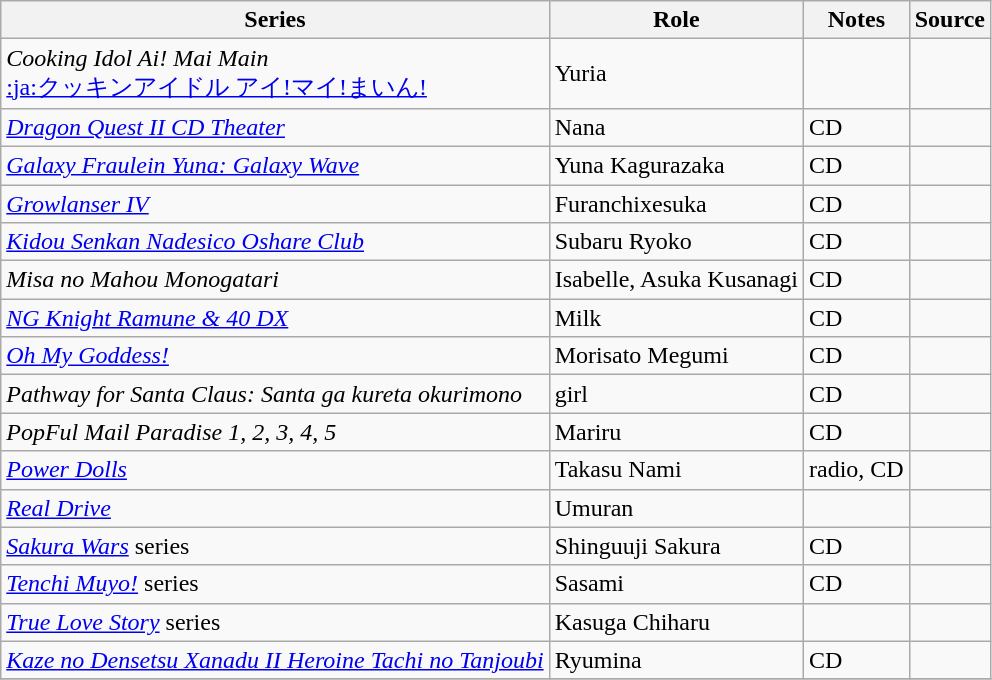<table class="wikitable sortable plainrowheaders">
<tr>
<th>Series</th>
<th>Role</th>
<th class="unsortable">Notes</th>
<th class="unsortable">Source</th>
</tr>
<tr>
<td><em>Cooking Idol Ai! Mai Main</em><br><a href='#'>:ja:クッキンアイドル アイ!マイ!まいん!</a></td>
<td>Yuria</td>
<td></td>
<td></td>
</tr>
<tr>
<td><em><a href='#'>Dragon Quest II CD Theater</a></em></td>
<td>Nana</td>
<td>CD</td>
<td></td>
</tr>
<tr>
<td><em><a href='#'>Galaxy Fraulein Yuna: Galaxy Wave</a></em></td>
<td>Yuna Kagurazaka</td>
<td>CD</td>
<td></td>
</tr>
<tr>
<td><em><a href='#'>Growlanser IV</a></em></td>
<td>Furanchixesuka</td>
<td>CD</td>
<td></td>
</tr>
<tr>
<td><em><a href='#'>Kidou Senkan Nadesico Oshare Club</a></em></td>
<td>Subaru Ryoko</td>
<td>CD</td>
<td></td>
</tr>
<tr>
<td><em>Misa no Mahou Monogatari</em></td>
<td>Isabelle, Asuka Kusanagi</td>
<td>CD</td>
<td></td>
</tr>
<tr>
<td><em><a href='#'>NG Knight Ramune & 40 DX</a></em></td>
<td>Milk</td>
<td>CD</td>
<td></td>
</tr>
<tr>
<td><em><a href='#'>Oh My Goddess!</a></em></td>
<td>Morisato Megumi</td>
<td>CD</td>
<td></td>
</tr>
<tr>
<td><em>Pathway for Santa Claus: Santa ga kureta okurimono</em></td>
<td>girl</td>
<td>CD</td>
<td></td>
</tr>
<tr>
<td><em>PopFul Mail Paradise 1, 2, 3, 4, 5</em></td>
<td>Mariru</td>
<td>CD</td>
<td></td>
</tr>
<tr>
<td><em><a href='#'>Power Dolls</a></em></td>
<td>Takasu Nami</td>
<td>radio, CD</td>
<td></td>
</tr>
<tr>
<td><em><a href='#'>Real Drive</a></em></td>
<td>Umuran</td>
<td></td>
<td></td>
</tr>
<tr>
<td><em><a href='#'>Sakura Wars</a></em> series</td>
<td>Shinguuji Sakura</td>
<td>CD</td>
<td></td>
</tr>
<tr>
<td><em><a href='#'>Tenchi Muyo!</a></em> series</td>
<td>Sasami</td>
<td>CD</td>
<td></td>
</tr>
<tr>
<td><em><a href='#'>True Love Story</a></em> series</td>
<td>Kasuga Chiharu</td>
<td></td>
<td></td>
</tr>
<tr>
<td><em><a href='#'>Kaze no Densetsu Xanadu II Heroine Tachi no Tanjoubi</a></em></td>
<td>Ryumina</td>
<td>CD</td>
<td></td>
</tr>
<tr>
</tr>
</table>
